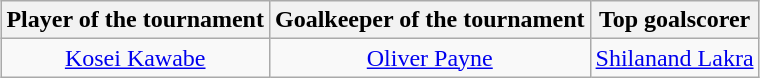<table class=wikitable style="text-align:center; margin:auto">
<tr>
<th>Player of the tournament</th>
<th>Goalkeeper of the tournament</th>
<th>Top goalscorer</th>
</tr>
<tr>
<td> <a href='#'>Kosei Kawabe</a></td>
<td> <a href='#'>Oliver Payne</a></td>
<td> <a href='#'>Shilanand Lakra</a></td>
</tr>
</table>
